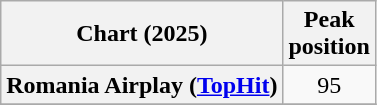<table class="wikitable plainrowheaders" style="text-align:center">
<tr>
<th scope="col">Chart (2025)</th>
<th scope="col">Peak<br>position</th>
</tr>
<tr>
<th scope="row">Romania Airplay (<a href='#'>TopHit</a>)</th>
<td>95</td>
</tr>
<tr>
</tr>
</table>
